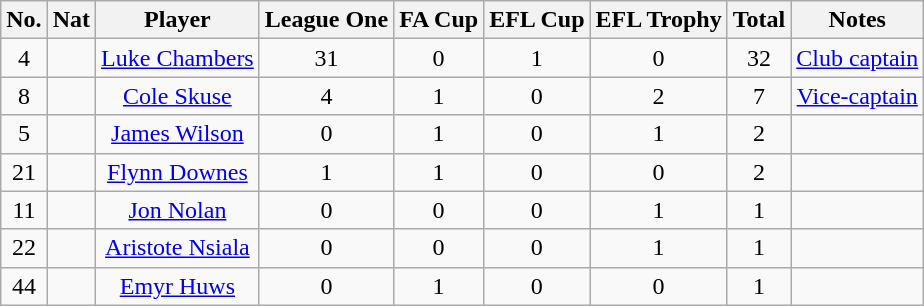<table class="wikitable" style="text-align:center">
<tr>
<th width=0%>No.</th>
<th width=0%>Nat</th>
<th width=0%>Player</th>
<th width=0%>League One</th>
<th width=0%>FA Cup</th>
<th width=0%>EFL Cup</th>
<th width=0%>EFL Trophy</th>
<th width=0%>Total</th>
<th width=0%>Notes</th>
</tr>
<tr>
<td>4</td>
<td></td>
<td><a href='#'>Luke Chambers</a></td>
<td>31</td>
<td>0</td>
<td>1</td>
<td>0</td>
<td>32</td>
<td><a href='#'>Club captain</a></td>
</tr>
<tr>
<td>8</td>
<td></td>
<td><a href='#'>Cole Skuse</a></td>
<td>4</td>
<td>1</td>
<td>0</td>
<td>2</td>
<td>7</td>
<td><a href='#'>Vice-captain</a></td>
</tr>
<tr>
<td>5</td>
<td></td>
<td><a href='#'>James Wilson</a></td>
<td>0</td>
<td>1</td>
<td>0</td>
<td>1</td>
<td>2</td>
<td></td>
</tr>
<tr>
<td>21</td>
<td></td>
<td><a href='#'>Flynn Downes</a></td>
<td>1</td>
<td>1</td>
<td>0</td>
<td>0</td>
<td>2</td>
<td></td>
</tr>
<tr>
<td>11</td>
<td></td>
<td><a href='#'>Jon Nolan</a></td>
<td>0</td>
<td>0</td>
<td>0</td>
<td>1</td>
<td>1</td>
<td></td>
</tr>
<tr>
<td>22</td>
<td></td>
<td><a href='#'>Aristote Nsiala</a></td>
<td>0</td>
<td>0</td>
<td>0</td>
<td>1</td>
<td>1</td>
<td></td>
</tr>
<tr>
<td>44</td>
<td></td>
<td><a href='#'>Emyr Huws</a></td>
<td>0</td>
<td>1</td>
<td>0</td>
<td>0</td>
<td>1</td>
<td></td>
</tr>
</table>
